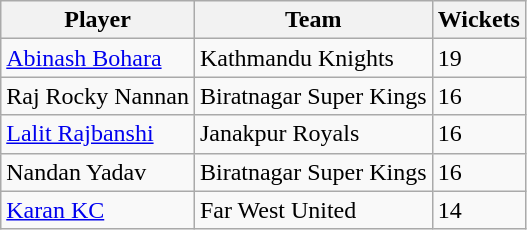<table class="wikitable">
<tr>
<th>Player</th>
<th>Team</th>
<th>Wickets</th>
</tr>
<tr>
<td><a href='#'>Abinash Bohara</a></td>
<td>Kathmandu Knights</td>
<td>19</td>
</tr>
<tr>
<td>Raj Rocky Nannan</td>
<td>Biratnagar Super Kings</td>
<td>16</td>
</tr>
<tr>
<td><a href='#'>Lalit Rajbanshi</a></td>
<td>Janakpur Royals</td>
<td>16</td>
</tr>
<tr>
<td>Nandan Yadav</td>
<td>Biratnagar Super Kings</td>
<td>16</td>
</tr>
<tr>
<td><a href='#'>Karan KC</a></td>
<td>Far West United</td>
<td>14</td>
</tr>
</table>
